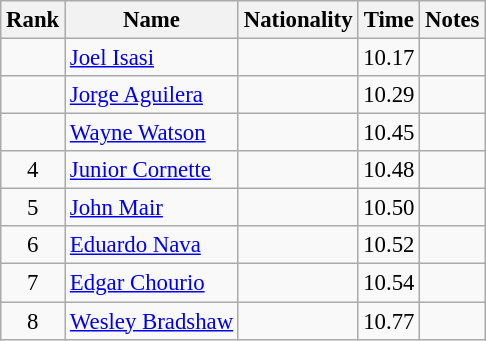<table class="wikitable sortable" style="text-align:center;font-size:95%">
<tr>
<th>Rank</th>
<th>Name</th>
<th>Nationality</th>
<th>Time</th>
<th>Notes</th>
</tr>
<tr>
<td></td>
<td align=left><a href='#'>Joel Isasi</a></td>
<td align=left></td>
<td>10.17</td>
<td></td>
</tr>
<tr>
<td></td>
<td align=left><a href='#'>Jorge Aguilera</a></td>
<td align=left></td>
<td>10.29</td>
<td></td>
</tr>
<tr>
<td></td>
<td align=left><a href='#'>Wayne Watson</a></td>
<td align=left></td>
<td>10.45</td>
<td></td>
</tr>
<tr>
<td>4</td>
<td align=left><a href='#'>Junior Cornette</a></td>
<td align=left></td>
<td>10.48</td>
<td></td>
</tr>
<tr>
<td>5</td>
<td align=left><a href='#'>John Mair</a></td>
<td align=left></td>
<td>10.50</td>
<td></td>
</tr>
<tr>
<td>6</td>
<td align=left><a href='#'>Eduardo Nava</a></td>
<td align=left></td>
<td>10.52</td>
<td></td>
</tr>
<tr>
<td>7</td>
<td align=left><a href='#'>Edgar Chourio</a></td>
<td align=left></td>
<td>10.54</td>
<td></td>
</tr>
<tr>
<td>8</td>
<td align=left><a href='#'>Wesley Bradshaw</a></td>
<td align=left></td>
<td>10.77</td>
<td></td>
</tr>
</table>
